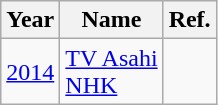<table class="wikitable">
<tr>
<th>Year</th>
<th>Name</th>
<th>Ref.</th>
</tr>
<tr>
<td><a href='#'>2014</a></td>
<td> <a href='#'>TV Asahi</a><br> <a href='#'>NHK</a></td>
<td></td>
</tr>
</table>
